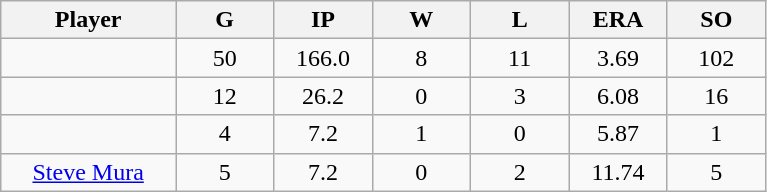<table class="wikitable sortable">
<tr>
<th bgcolor="#DDDDFF" width="16%">Player</th>
<th bgcolor="#DDDDFF" width="9%">G</th>
<th bgcolor="#DDDDFF" width="9%">IP</th>
<th bgcolor="#DDDDFF" width="9%">W</th>
<th bgcolor="#DDDDFF" width="9%">L</th>
<th bgcolor="#DDDDFF" width="9%">ERA</th>
<th bgcolor="#DDDDFF" width="9%">SO</th>
</tr>
<tr align="center">
<td></td>
<td>50</td>
<td>166.0</td>
<td>8</td>
<td>11</td>
<td>3.69</td>
<td>102</td>
</tr>
<tr align="center">
<td></td>
<td>12</td>
<td>26.2</td>
<td>0</td>
<td>3</td>
<td>6.08</td>
<td>16</td>
</tr>
<tr align="center">
<td></td>
<td>4</td>
<td>7.2</td>
<td>1</td>
<td>0</td>
<td>5.87</td>
<td>1</td>
</tr>
<tr align="center">
<td><a href='#'>Steve Mura</a></td>
<td>5</td>
<td>7.2</td>
<td>0</td>
<td>2</td>
<td>11.74</td>
<td>5</td>
</tr>
</table>
